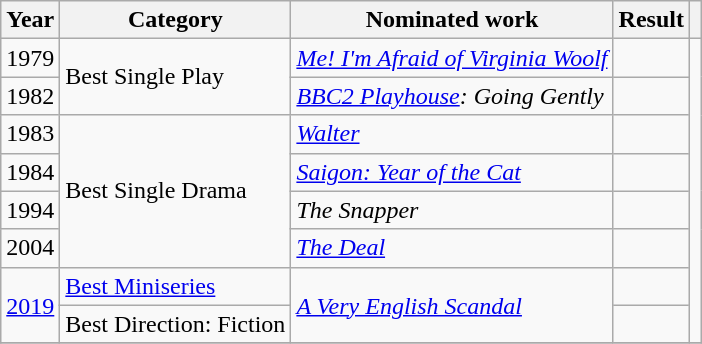<table class="wikitable">
<tr>
<th>Year</th>
<th>Category</th>
<th>Nominated work</th>
<th>Result</th>
<th></th>
</tr>
<tr>
<td>1979</td>
<td rowspan=2>Best Single Play</td>
<td><em><a href='#'>Me! I'm Afraid of Virginia Woolf</a></em></td>
<td></td>
<td rowspan=8></td>
</tr>
<tr>
<td>1982</td>
<td><em><a href='#'>BBC2 Playhouse</a>: Going Gently</em></td>
<td></td>
</tr>
<tr>
<td>1983</td>
<td rowspan="4">Best Single Drama</td>
<td><em><a href='#'>Walter</a></em></td>
<td></td>
</tr>
<tr>
<td>1984</td>
<td><em><a href='#'>Saigon: Year of the Cat</a></em></td>
<td></td>
</tr>
<tr>
<td>1994</td>
<td><em>The Snapper</em></td>
<td></td>
</tr>
<tr>
<td>2004</td>
<td><em><a href='#'>The Deal</a></em></td>
<td></td>
</tr>
<tr>
<td rowspan=2><a href='#'>2019</a></td>
<td><a href='#'>Best Miniseries</a></td>
<td rowspan=2><em><a href='#'>A Very English Scandal</a></em></td>
<td></td>
</tr>
<tr>
<td>Best Direction: Fiction</td>
<td></td>
</tr>
<tr>
</tr>
</table>
